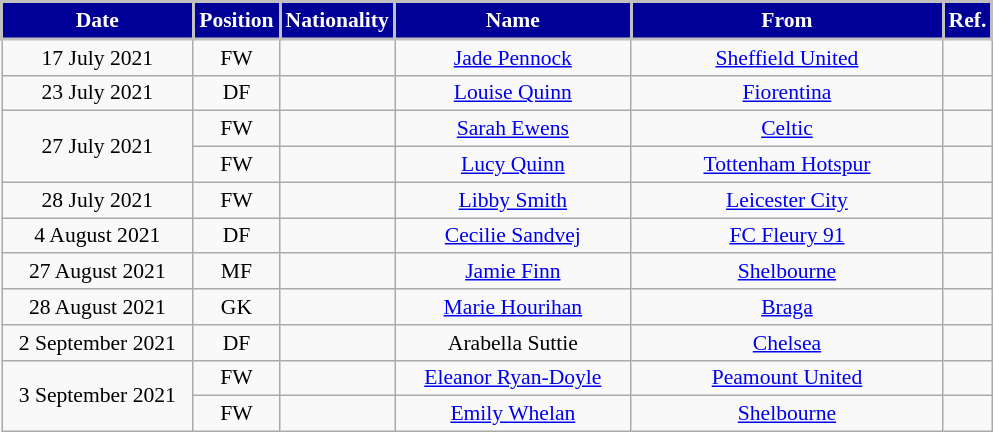<table class="wikitable" style="text-align:center; font-size:90%; ">
<tr>
<th style="background:#000099;color:white;border:2px solid #C0C0C0; width:120px;">Date</th>
<th style="background:#000099;color:white;border:2px solid #C0C0C0; width:50px;">Position</th>
<th style="background:#000099;color:white;border:2px solid #C0C0C0; width:50px;">Nationality</th>
<th style="background:#000099;color:white;border:2px solid #C0C0C0; width:150px;">Name</th>
<th style="background:#000099;color:white;border:2px solid #C0C0C0; width:200px;">From</th>
<th style="background:#000099;color:white;border:2px solid #C0C0C0; width:25px;">Ref.</th>
</tr>
<tr>
<td>17 July 2021</td>
<td>FW</td>
<td></td>
<td><a href='#'>Jade Pennock</a></td>
<td> <a href='#'>Sheffield United</a></td>
<td></td>
</tr>
<tr>
<td>23 July 2021</td>
<td>DF</td>
<td></td>
<td><a href='#'>Louise Quinn</a></td>
<td> <a href='#'>Fiorentina</a></td>
<td></td>
</tr>
<tr>
<td rowspan="2">27 July 2021</td>
<td>FW</td>
<td></td>
<td><a href='#'>Sarah Ewens</a></td>
<td> <a href='#'>Celtic</a></td>
<td></td>
</tr>
<tr>
<td>FW</td>
<td></td>
<td><a href='#'>Lucy Quinn</a></td>
<td> <a href='#'>Tottenham Hotspur</a></td>
<td></td>
</tr>
<tr>
<td>28 July 2021</td>
<td>FW</td>
<td></td>
<td><a href='#'>Libby Smith</a></td>
<td> <a href='#'>Leicester City</a></td>
<td></td>
</tr>
<tr>
<td>4 August 2021</td>
<td>DF</td>
<td></td>
<td><a href='#'>Cecilie Sandvej</a></td>
<td> <a href='#'>FC Fleury 91</a></td>
<td></td>
</tr>
<tr>
<td>27 August 2021</td>
<td>MF</td>
<td></td>
<td><a href='#'>Jamie Finn</a></td>
<td> <a href='#'>Shelbourne</a></td>
<td></td>
</tr>
<tr>
<td>28 August 2021</td>
<td>GK</td>
<td></td>
<td><a href='#'>Marie Hourihan</a></td>
<td> <a href='#'>Braga</a></td>
<td></td>
</tr>
<tr>
<td>2 September 2021</td>
<td>DF</td>
<td></td>
<td>Arabella Suttie</td>
<td> <a href='#'>Chelsea</a></td>
<td></td>
</tr>
<tr>
<td rowspan="2">3 September 2021</td>
<td>FW</td>
<td></td>
<td><a href='#'>Eleanor Ryan-Doyle</a></td>
<td> <a href='#'>Peamount United</a></td>
<td></td>
</tr>
<tr>
<td>FW</td>
<td></td>
<td><a href='#'>Emily Whelan</a></td>
<td> <a href='#'>Shelbourne</a></td>
<td></td>
</tr>
</table>
